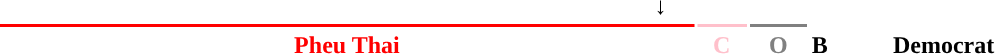<table width=70%>
<tr>
<td colspan=5 align=center>↓</td>
</tr>
<tr>
<td bgcolor=red width=53% style="color:white;"></td>
<td bgcolor=pink width=3.8% style="color:white;"></td>
<td bgcolor=gray width=4.4% style="color:white;"></td>
<td bgcolor=></td>
<td bgcolor=></td>
</tr>
<tr>
<td style="color:red; text-align:center;"><strong>Pheu Thai</strong></td>
<td style="color:pink; text-align:center;"><strong>C</strong></td>
<td style="color:gray; text-align:center;"><strong>O</strong></td>
<td style="color:"><strong>B</strong></td>
<td style="color:"><strong>Democrat</strong></td>
</tr>
</table>
